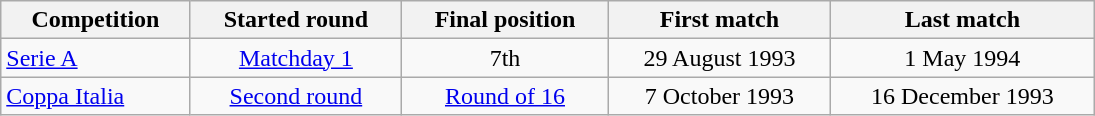<table class=wikitable style="text-align:center; width:730px">
<tr>
<th style=text-align:center; width:150px;>Competition</th>
<th style=text-align:center; width:100px;>Started round</th>
<th style=text-align:center; width:100px;>Final position</th>
<th style=text-align:center; width:150px;>First match</th>
<th style=text-align:center; width:140px;>Last match</th>
</tr>
<tr>
<td style=text-align:left;><a href='#'>Serie A</a></td>
<td><a href='#'>Matchday 1</a></td>
<td>7th</td>
<td>29 August 1993</td>
<td>1 May 1994</td>
</tr>
<tr>
<td style=text-align:left;><a href='#'>Coppa Italia</a></td>
<td><a href='#'>Second round</a></td>
<td><a href='#'>Round of 16</a></td>
<td>7 October 1993</td>
<td>16 December 1993</td>
</tr>
</table>
